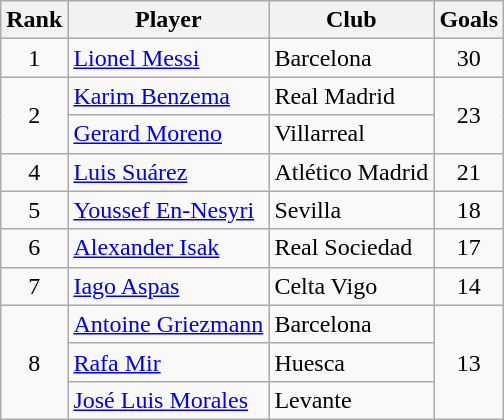<table class="wikitable" style="text-align:center">
<tr>
<th>Rank</th>
<th>Player</th>
<th>Club</th>
<th>Goals</th>
</tr>
<tr>
<td>1</td>
<td align=left> <a href='#'>Lionel Messi</a></td>
<td align=left>Barcelona</td>
<td>30</td>
</tr>
<tr>
<td rowspan=2>2</td>
<td align=left> <a href='#'>Karim Benzema</a></td>
<td align=left>Real Madrid</td>
<td rowspan=2>23</td>
</tr>
<tr>
<td align=left> <a href='#'>Gerard Moreno</a></td>
<td align=left>Villarreal</td>
</tr>
<tr>
<td>4</td>
<td align=left> <a href='#'>Luis Suárez</a></td>
<td align=left>Atlético Madrid</td>
<td>21</td>
</tr>
<tr>
<td>5</td>
<td align=left> <a href='#'>Youssef En-Nesyri</a></td>
<td align=left>Sevilla</td>
<td>18</td>
</tr>
<tr>
<td>6</td>
<td align=left> <a href='#'>Alexander Isak</a></td>
<td align=left>Real Sociedad</td>
<td>17</td>
</tr>
<tr>
<td>7</td>
<td align=left> <a href='#'>Iago Aspas</a></td>
<td align=left>Celta Vigo</td>
<td>14</td>
</tr>
<tr>
<td rowspan=3>8</td>
<td align=left> <a href='#'>Antoine Griezmann</a></td>
<td align=left>Barcelona</td>
<td rowspan=3>13</td>
</tr>
<tr>
<td align=left> <a href='#'>Rafa Mir</a></td>
<td align=left>Huesca</td>
</tr>
<tr>
<td align=left> <a href='#'>José Luis Morales</a></td>
<td align=left>Levante</td>
</tr>
</table>
